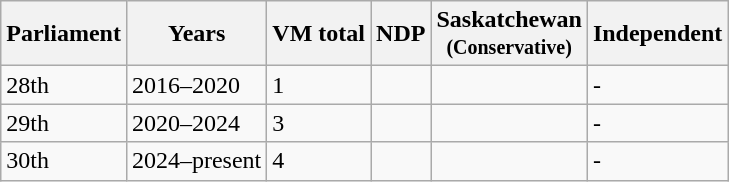<table class="wikitable sortable">
<tr>
<th data-sort-type="number">Parliament</th>
<th>Years</th>
<th>VM total</th>
<th>NDP</th>
<th>Saskatchewan<br><small>(Conservative)</small></th>
<th>Independent</th>
</tr>
<tr>
<td>28th</td>
<td>2016–2020</td>
<td>1</td>
<td></td>
<td></td>
<td>-</td>
</tr>
<tr>
<td>29th</td>
<td>2020–2024</td>
<td>3</td>
<td></td>
<td></td>
<td>-</td>
</tr>
<tr>
<td>30th</td>
<td>2024–present</td>
<td>4</td>
<td></td>
<td></td>
<td>-</td>
</tr>
</table>
